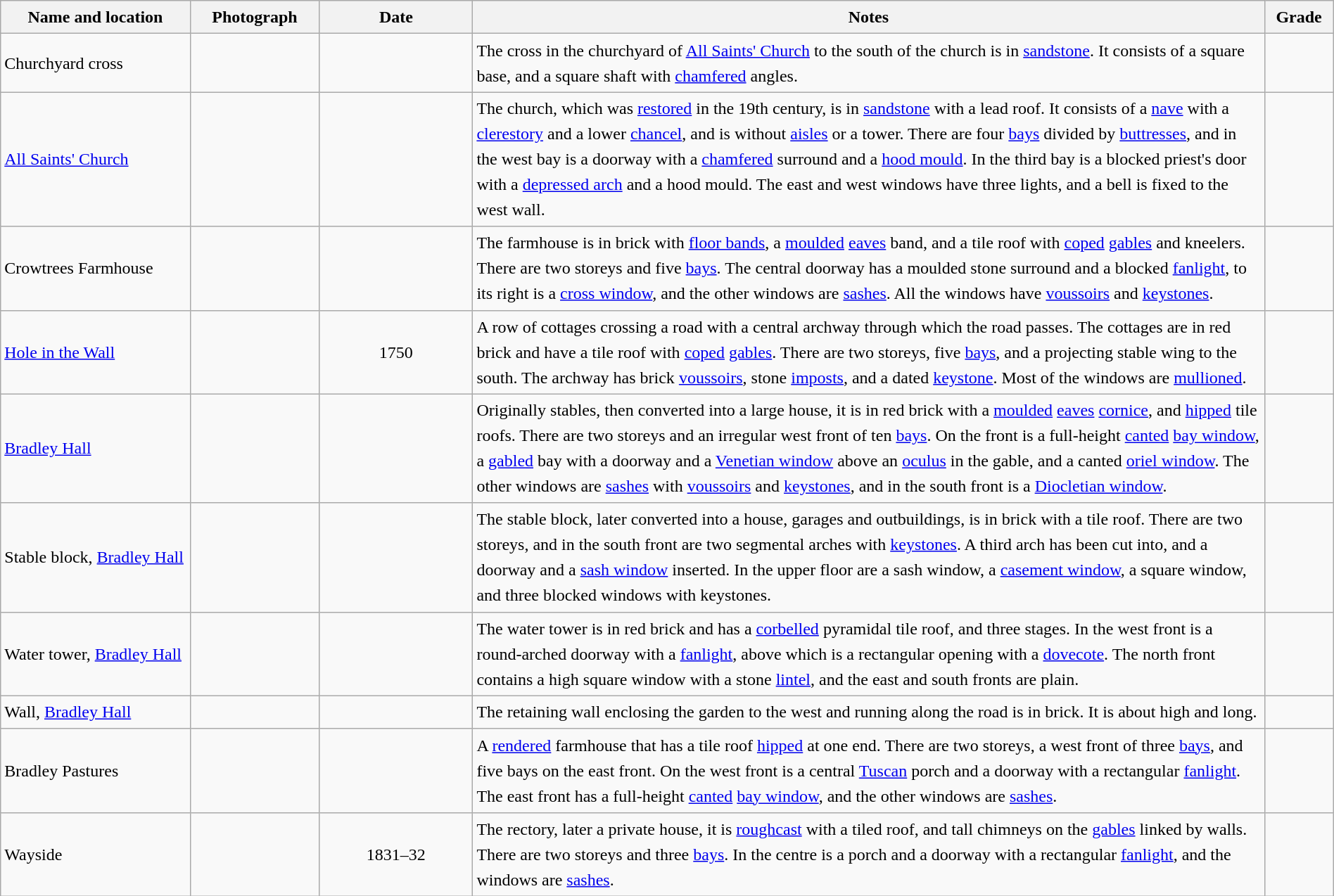<table class="wikitable sortable plainrowheaders" style="width:100%; border:0; text-align:left; line-height:150%;">
<tr>
<th scope="col"  style="width:150px">Name and location</th>
<th scope="col"  style="width:100px" class="unsortable">Photograph</th>
<th scope="col"  style="width:120px">Date</th>
<th scope="col"  style="width:650px" class="unsortable">Notes</th>
<th scope="col"  style="width:50px">Grade</th>
</tr>
<tr>
<td>Churchyard cross<br><small></small></td>
<td></td>
<td align="center"></td>
<td>The cross in the churchyard of <a href='#'>All Saints' Church</a> to the south of the church is in <a href='#'>sandstone</a>.  It consists of a square base, and a square shaft with <a href='#'>chamfered</a> angles.</td>
<td align="center" ></td>
</tr>
<tr>
<td><a href='#'>All Saints' Church</a><br><small></small></td>
<td></td>
<td align="center"></td>
<td>The church, which was <a href='#'>restored</a> in the 19th century, is in <a href='#'>sandstone</a> with a lead roof.  It consists of a <a href='#'>nave</a> with a <a href='#'>clerestory</a> and a lower <a href='#'>chancel</a>, and is without <a href='#'>aisles</a> or a tower.  There are four <a href='#'>bays</a> divided by <a href='#'>buttresses</a>, and in the west bay is a doorway with a <a href='#'>chamfered</a> surround and a <a href='#'>hood mould</a>.  In the third bay is a blocked priest's door with a <a href='#'>depressed arch</a> and a hood mould.  The east and west windows have three lights, and a bell is fixed to the west wall.</td>
<td align="center" ></td>
</tr>
<tr>
<td>Crowtrees Farmhouse<br><small></small></td>
<td></td>
<td align="center"></td>
<td>The farmhouse is in brick with <a href='#'>floor bands</a>, a <a href='#'>moulded</a> <a href='#'>eaves</a> band, and a tile roof with <a href='#'>coped</a> <a href='#'>gables</a> and kneelers.  There are two storeys and five <a href='#'>bays</a>.  The central doorway has a moulded stone surround and a blocked <a href='#'>fanlight</a>, to its right is a <a href='#'>cross window</a>, and the other windows are <a href='#'>sashes</a>.  All the windows have <a href='#'>voussoirs</a> and <a href='#'>keystones</a>.</td>
<td align="center" ></td>
</tr>
<tr>
<td><a href='#'>Hole in the Wall</a><br><small></small></td>
<td></td>
<td align="center">1750</td>
<td>A row of cottages crossing a road with a central archway through which the road passes.  The cottages are in red brick and have a tile roof with <a href='#'>coped</a> <a href='#'>gables</a>.  There are two storeys, five <a href='#'>bays</a>, and a projecting stable wing to the south.  The archway has brick <a href='#'>voussoirs</a>, stone <a href='#'>imposts</a>, and a dated <a href='#'>keystone</a>.  Most of the windows are <a href='#'>mullioned</a>.</td>
<td align="center" ></td>
</tr>
<tr>
<td><a href='#'>Bradley Hall</a><br><small></small></td>
<td></td>
<td align="center"></td>
<td>Originally stables, then converted into a large house, it is in red brick with a <a href='#'>moulded</a> <a href='#'>eaves</a> <a href='#'>cornice</a>, and <a href='#'>hipped</a> tile roofs.  There are two storeys and an irregular west front of ten <a href='#'>bays</a>.  On the front is a full-height <a href='#'>canted</a> <a href='#'>bay window</a>, a <a href='#'>gabled</a> bay with a doorway and a <a href='#'>Venetian window</a> above an <a href='#'>oculus</a> in the gable, and a canted <a href='#'>oriel window</a>.  The other windows are <a href='#'>sashes</a> with <a href='#'>voussoirs</a> and <a href='#'>keystones</a>, and in the south front is a <a href='#'>Diocletian window</a>.</td>
<td align="center" ></td>
</tr>
<tr>
<td>Stable block, <a href='#'>Bradley Hall</a><br><small></small></td>
<td></td>
<td align="center"></td>
<td>The stable block, later converted into a house, garages and outbuildings, is in brick with a tile roof.  There are two storeys, and in the south front are two segmental arches with <a href='#'>keystones</a>.  A third arch has been cut into, and a doorway and a <a href='#'>sash window</a> inserted.  In the upper floor are a sash window, a <a href='#'>casement window</a>, a square window, and three blocked windows with keystones.</td>
<td align="center" ></td>
</tr>
<tr>
<td>Water tower, <a href='#'>Bradley Hall</a><br><small></small></td>
<td></td>
<td align="center"></td>
<td>The water tower is in red brick and has a <a href='#'>corbelled</a> pyramidal tile roof, and three stages.  In the west front is a round-arched doorway with a <a href='#'>fanlight</a>, above which is a rectangular opening with a <a href='#'>dovecote</a>.  The north front contains a high square window with a stone <a href='#'>lintel</a>, and the east and south fronts are plain.</td>
<td align="center" ></td>
</tr>
<tr>
<td>Wall, <a href='#'>Bradley Hall</a><br><small></small></td>
<td></td>
<td align="center"></td>
<td>The retaining wall enclosing the garden to the west and running along the road is in brick.  It is about  high and  long.</td>
<td align="center" ></td>
</tr>
<tr>
<td>Bradley Pastures<br><small></small></td>
<td></td>
<td align="center"></td>
<td>A <a href='#'>rendered</a> farmhouse that has a tile roof <a href='#'>hipped</a> at one end.  There are two storeys, a west front of three <a href='#'>bays</a>, and five bays on the east front.  On the west front is a central <a href='#'>Tuscan</a> porch and a doorway with a rectangular <a href='#'>fanlight</a>.  The east front has a full-height <a href='#'>canted</a> <a href='#'>bay window</a>, and the other windows are <a href='#'>sashes</a>.</td>
<td align="center" ></td>
</tr>
<tr>
<td>Wayside<br><small></small></td>
<td></td>
<td align="center">1831–32</td>
<td>The rectory, later a private house, it is <a href='#'>roughcast</a> with a tiled roof, and tall chimneys on the <a href='#'>gables</a> linked by walls.  There are two storeys and three <a href='#'>bays</a>.  In the centre is a porch and a doorway with a rectangular <a href='#'>fanlight</a>, and the windows are <a href='#'>sashes</a>.</td>
<td align="center" ></td>
</tr>
<tr>
</tr>
</table>
